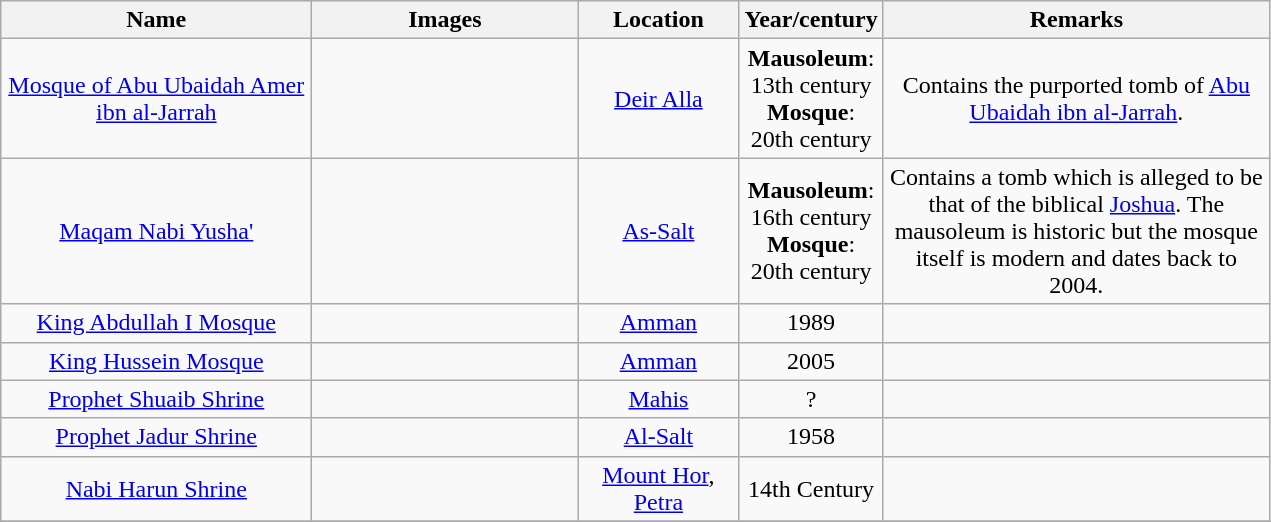<table class="wikitable sortable" style="text-align:center">
<tr>
<th align=left width=200px>Name</th>
<th align=center width=170px class=unsortable>Images</th>
<th align=left width=100px>Location</th>
<th align=left width=050px>Year/century</th>
<th align=left width=250px class=unsortable>Remarks</th>
</tr>
<tr>
<td><a href='#'>Mosque of Abu Ubaidah Amer ibn al-Jarrah</a></td>
<td></td>
<td><a href='#'>Deir Alla</a></td>
<td><strong>Mausoleum</strong>: 13th century <strong>Mosque</strong>: 20th century</td>
<td>Contains the purported tomb of <a href='#'>Abu Ubaidah ibn al-Jarrah</a>.</td>
</tr>
<tr>
<td><a href='#'>Maqam Nabi Yusha'</a></td>
<td></td>
<td><a href='#'>As-Salt</a></td>
<td><strong>Mausoleum</strong>: 16th century <strong>Mosque</strong>: 20th century</td>
<td>Contains a tomb which is alleged to be that of the biblical <a href='#'>Joshua</a>. The mausoleum is historic but the mosque itself is modern and dates back to 2004.</td>
</tr>
<tr>
<td><a href='#'>King Abdullah I Mosque</a></td>
<td></td>
<td><a href='#'>Amman</a></td>
<td>1989</td>
<td></td>
</tr>
<tr>
<td><a href='#'>King Hussein Mosque</a></td>
<td></td>
<td><a href='#'>Amman</a></td>
<td>2005</td>
<td></td>
</tr>
<tr>
<td><a href='#'>Prophet Shuaib Shrine</a></td>
<td></td>
<td><a href='#'>Mahis</a></td>
<td>?</td>
<td></td>
</tr>
<tr>
<td><a href='#'>Prophet Jadur Shrine</a></td>
<td></td>
<td><a href='#'>Al-Salt</a></td>
<td>1958</td>
<td></td>
</tr>
<tr>
<td><a href='#'>Nabi Harun Shrine</a></td>
<td></td>
<td><a href='#'>Mount Hor</a>, <a href='#'>Petra</a></td>
<td>14th Century</td>
<td></td>
</tr>
<tr>
</tr>
</table>
